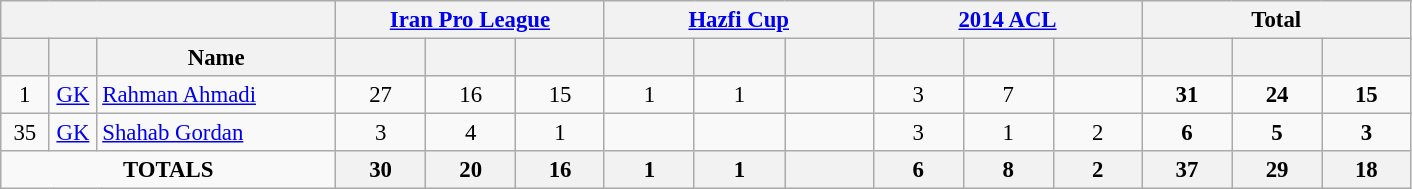<table class="wikitable" style="font-size: 95%; text-align: center;">
<tr>
<th colspan=3></th>
<th colspan=3><strong><a href='#'>Iran Pro League</a></strong></th>
<th colspan=3><strong><a href='#'>Hazfi Cup</a></strong></th>
<th colspan=3><strong><a href='#'>2014 ACL</a></strong></th>
<th colspan=3>Total</th>
</tr>
<tr>
<th width=25></th>
<th width=25></th>
<th width=152>Name</th>
<th width="53"></th>
<th width="53"></th>
<th width="52"></th>
<th width="53"></th>
<th width="53"></th>
<th width="52"></th>
<th width="53"></th>
<th width="53"></th>
<th width="52"></th>
<th width="53"></th>
<th width="53"></th>
<th width="52"></th>
</tr>
<tr>
<td>1</td>
<td><a href='#'>GK</a></td>
<td align=left> <a href='#'>Rahman Ahmadi</a></td>
<td>27</td>
<td>16</td>
<td>15</td>
<td>1</td>
<td>1</td>
<td></td>
<td>3</td>
<td>7</td>
<td></td>
<td><strong>31</strong></td>
<td><strong>24</strong></td>
<td><strong>15</strong></td>
</tr>
<tr>
<td>35</td>
<td><a href='#'>GK</a></td>
<td align=left> <a href='#'>Shahab Gordan</a></td>
<td>3</td>
<td>4</td>
<td>1</td>
<td></td>
<td></td>
<td></td>
<td>3</td>
<td>1</td>
<td>2</td>
<td><strong>6</strong></td>
<td><strong>5</strong></td>
<td><strong>3</strong></td>
</tr>
<tr>
<td colspan=3><strong>TOTALS</strong></td>
<th><strong>30</strong></th>
<th><strong>20</strong></th>
<th><strong>16</strong></th>
<th><strong>1</strong></th>
<th><strong>1</strong></th>
<th><strong> </strong></th>
<th><strong>6</strong></th>
<th><strong>8</strong></th>
<th><strong>2</strong></th>
<th><strong>37</strong></th>
<th><strong>29</strong></th>
<th><strong>18</strong></th>
</tr>
</table>
